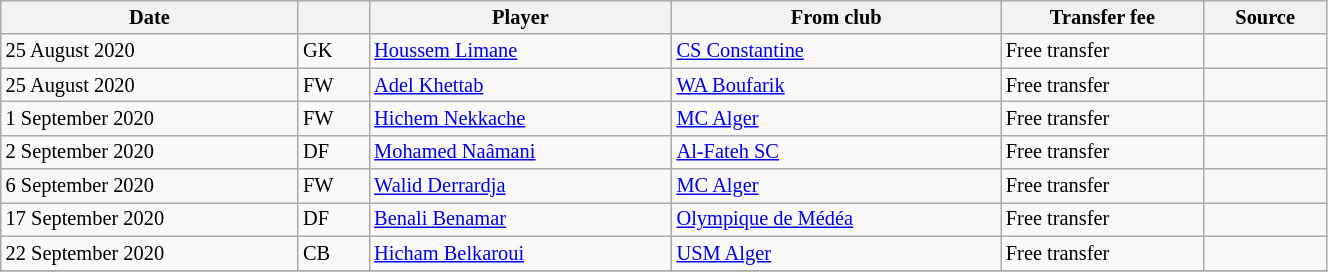<table class="wikitable sortable" style="width:70%; text-align:left; font-size:85%; text-align:centre;">
<tr>
<th>Date</th>
<th></th>
<th>Player</th>
<th>From club</th>
<th>Transfer fee</th>
<th>Source</th>
</tr>
<tr>
<td>25 August 2020</td>
<td>GK</td>
<td> <a href='#'>Houssem Limane</a></td>
<td> <a href='#'>CS Constantine</a></td>
<td>Free transfer</td>
<td></td>
</tr>
<tr>
<td>25 August 2020</td>
<td>FW</td>
<td> <a href='#'>Adel Khettab</a></td>
<td> <a href='#'>WA Boufarik</a></td>
<td>Free transfer</td>
<td></td>
</tr>
<tr>
<td>1 September 2020</td>
<td>FW</td>
<td> <a href='#'>Hichem Nekkache</a></td>
<td> <a href='#'>MC Alger</a></td>
<td>Free transfer</td>
<td></td>
</tr>
<tr>
<td>2 September 2020</td>
<td>DF</td>
<td> <a href='#'>Mohamed Naâmani</a></td>
<td> <a href='#'>Al-Fateh SC</a></td>
<td>Free transfer</td>
<td></td>
</tr>
<tr>
<td>6 September 2020</td>
<td>FW</td>
<td> <a href='#'>Walid Derrardja</a></td>
<td> <a href='#'>MC Alger</a></td>
<td>Free transfer</td>
<td></td>
</tr>
<tr>
<td>17 September 2020</td>
<td>DF</td>
<td> <a href='#'>Benali Benamar</a></td>
<td> <a href='#'>Olympique de Médéa</a></td>
<td>Free transfer</td>
<td></td>
</tr>
<tr>
<td>22 September 2020</td>
<td>CB</td>
<td> <a href='#'>Hicham Belkaroui</a></td>
<td> <a href='#'>USM Alger</a></td>
<td>Free transfer</td>
<td></td>
</tr>
<tr>
</tr>
</table>
